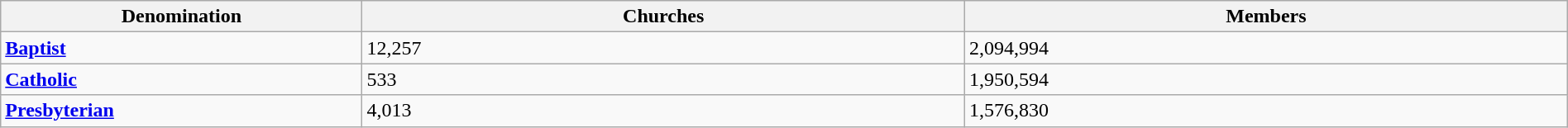<table class="wikitable sortable" style="width:100%;" style="text-align:center;">
<tr>
<th style="width:15%;">Denomination</th>
<th style="width:25%;">Churches</th>
<th style="width:25%;">Members</th>
</tr>
<tr>
<td><strong><a href='#'>Baptist</a></strong></td>
<td>12,257</td>
<td>2,094,994</td>
</tr>
<tr>
<td><strong><a href='#'>Catholic</a></strong></td>
<td>533</td>
<td>1,950,594</td>
</tr>
<tr>
<td><strong><a href='#'>Presbyterian</a></strong></td>
<td>4,013</td>
<td>1,576,830</td>
</tr>
</table>
